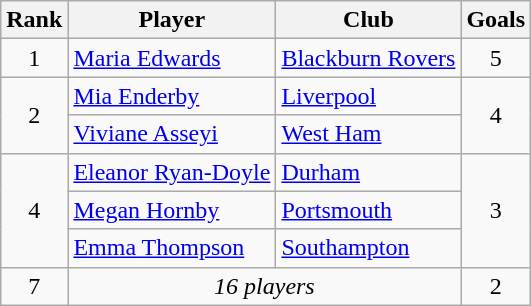<table class="wikitable">
<tr>
<th>Rank</th>
<th>Player</th>
<th>Club</th>
<th>Goals</th>
</tr>
<tr>
<td align="center">1</td>
<td align="left"> <a href='#'>Maria Edwards</a></td>
<td align="left"><a href='#'>Blackburn Rovers</a></td>
<td align="center">5</td>
</tr>
<tr>
<td align="center" rowspan="2">2</td>
<td align="left"> <a href='#'>Mia Enderby</a></td>
<td align="left"><a href='#'>Liverpool</a></td>
<td align="center" rowspan="2">4</td>
</tr>
<tr>
<td align="left"> <a href='#'>Viviane Asseyi</a></td>
<td align="left"><a href='#'>West Ham</a></td>
</tr>
<tr>
<td align="center" rowspan="3">4</td>
<td align="left"> <a href='#'>Eleanor Ryan-Doyle</a></td>
<td align="left"><a href='#'>Durham</a></td>
<td align="center" rowspan="3">3</td>
</tr>
<tr>
<td align="left"> <a href='#'>Megan Hornby</a></td>
<td align="left"><a href='#'>Portsmouth</a></td>
</tr>
<tr>
<td align="left"> <a href='#'>Emma Thompson</a></td>
<td align="left"><a href='#'>Southampton</a></td>
</tr>
<tr>
<td align="center">7</td>
<td align="center" colspan="2"><em>16 players</em></td>
<td align="center">2</td>
</tr>
</table>
